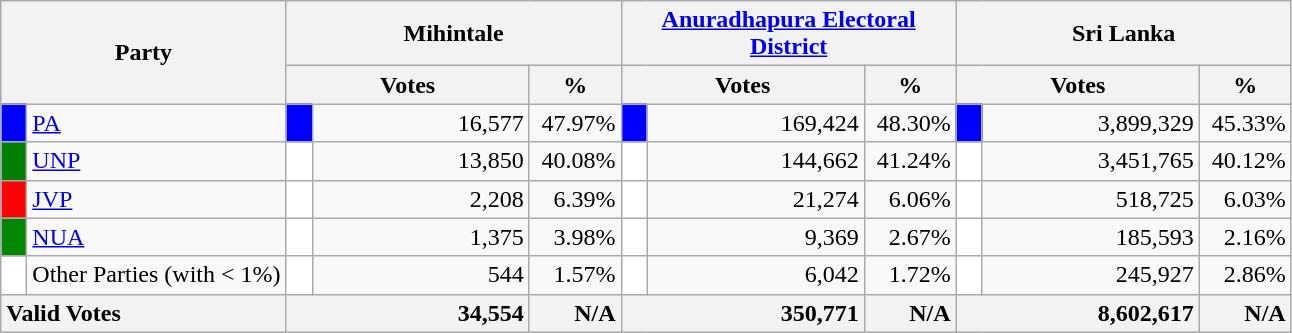<table class="wikitable">
<tr>
<th colspan="2" width="144px"rowspan="2">Party</th>
<th colspan="3" width="216px">Mihintale</th>
<th colspan="3" width="216px"><a href='#'>Anuradhapura Electoral District</a></th>
<th colspan="3" width="216px">Sri Lanka</th>
</tr>
<tr>
<th colspan="2" width="144px">Votes</th>
<th>%</th>
<th colspan="2" width="144px">Votes</th>
<th>%</th>
<th colspan="2" width="144px">Votes</th>
<th>%</th>
</tr>
<tr>
<td style="background-color:blue;" width="10px"></td>
<td style="text-align:left;"><a href='#'>PA</a></td>
<td style="background-color:blue;" width="10px"></td>
<td style="text-align:right;">16,577</td>
<td style="text-align:right;">47.97%</td>
<td style="background-color:blue;" width="10px"></td>
<td style="text-align:right;">169,424</td>
<td style="text-align:right;">48.30%</td>
<td style="background-color:blue;" width="10px"></td>
<td style="text-align:right;">3,899,329</td>
<td style="text-align:right;">45.33%</td>
</tr>
<tr>
<td style="background-color:green;" width="10px"></td>
<td style="text-align:left;"><a href='#'>UNP</a></td>
<td style="background-color:white;" width="10px"></td>
<td style="text-align:right;">13,850</td>
<td style="text-align:right;">40.08%</td>
<td style="background-color:white;" width="10px"></td>
<td style="text-align:right;">144,662</td>
<td style="text-align:right;">41.24%</td>
<td style="background-color:white;" width="10px"></td>
<td style="text-align:right;">3,451,765</td>
<td style="text-align:right;">40.12%</td>
</tr>
<tr>
<td style="background-color:red;" width="10px"></td>
<td style="text-align:left;"><a href='#'>JVP</a></td>
<td style="background-color:white;" width="10px"></td>
<td style="text-align:right;">2,208</td>
<td style="text-align:right;">6.39%</td>
<td style="background-color:white;" width="10px"></td>
<td style="text-align:right;">21,274</td>
<td style="text-align:right;">6.06%</td>
<td style="background-color:white;" width="10px"></td>
<td style="text-align:right;">518,725</td>
<td style="text-align:right;">6.03%</td>
</tr>
<tr>
<td style="background-color:#008800;" width="10px"></td>
<td style="text-align:left;"><a href='#'>NUA</a></td>
<td style="background-color:white;" width="10px"></td>
<td style="text-align:right;">1,375</td>
<td style="text-align:right;">3.98%</td>
<td style="background-color:white;" width="10px"></td>
<td style="text-align:right;">9,369</td>
<td style="text-align:right;">2.67%</td>
<td style="background-color:white;" width="10px"></td>
<td style="text-align:right;">185,593</td>
<td style="text-align:right;">2.16%</td>
</tr>
<tr>
<td style="background-color:white;" width="10px"></td>
<td style="text-align:left;">Other Parties (with < 1%)</td>
<td style="background-color:white;" width="10px"></td>
<td style="text-align:right;">544</td>
<td style="text-align:right;">1.57%</td>
<td style="background-color:white;" width="10px"></td>
<td style="text-align:right;">6,042</td>
<td style="text-align:right;">1.72%</td>
<td style="background-color:white;" width="10px"></td>
<td style="text-align:right;">245,927</td>
<td style="text-align:right;">2.86%</td>
</tr>
<tr>
<th colspan="2" width="144px"style="text-align:left;">Valid Votes</th>
<th style="text-align:right;"colspan="2" width="144px">34,554</th>
<th style="text-align:right;">N/A</th>
<th style="text-align:right;"colspan="2" width="144px">350,771</th>
<th style="text-align:right;">N/A</th>
<th style="text-align:right;"colspan="2" width="144px">8,602,617</th>
<th style="text-align:right;">N/A</th>
</tr>
</table>
